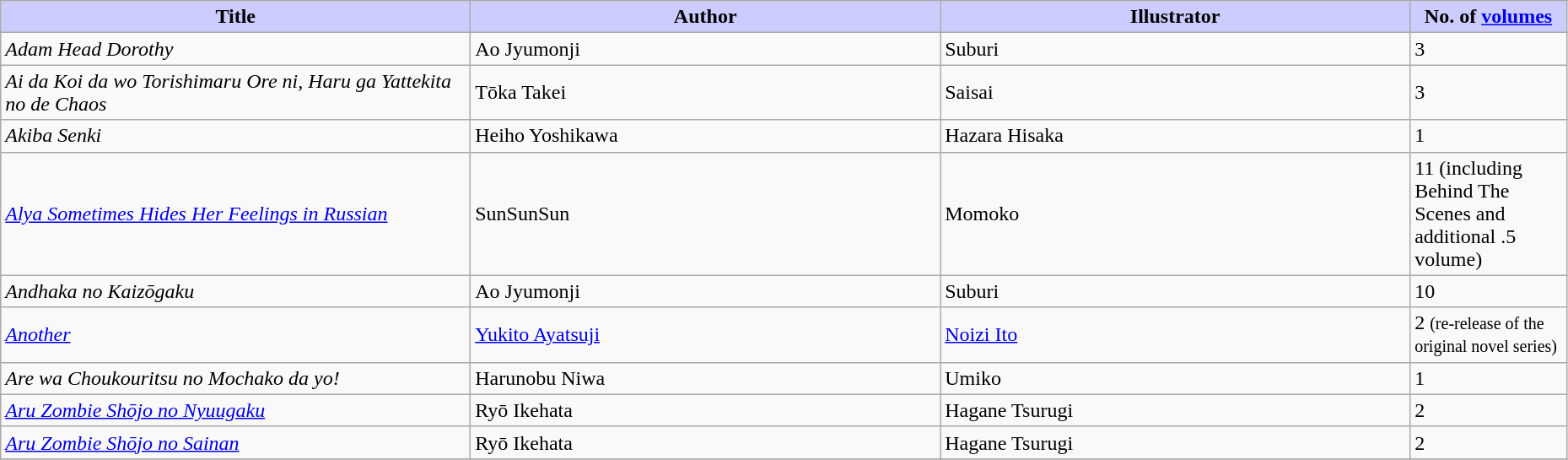<table class="wikitable" style="width: 98%;">
<tr>
<th width=30% style="background:#ccf;">Title</th>
<th width=30% style="background:#ccf;">Author</th>
<th width=30% style="background:#ccf;">Illustrator</th>
<th width=10% style="background:#ccf;">No. of <a href='#'>volumes</a></th>
</tr>
<tr>
<td><em>Adam Head Dorothy</em></td>
<td>Ao Jyumonji</td>
<td>Suburi</td>
<td>3</td>
</tr>
<tr>
<td><em>Ai da Koi da wo Torishimaru Ore ni, Haru ga Yattekita no de Chaos</em></td>
<td>Tōka Takei</td>
<td>Saisai</td>
<td>3</td>
</tr>
<tr>
<td><em>Akiba Senki</em></td>
<td>Heiho Yoshikawa</td>
<td>Hazara Hisaka</td>
<td>1</td>
</tr>
<tr>
<td><em><a href='#'>Alya Sometimes Hides Her Feelings in Russian</a></em></td>
<td>SunSunSun</td>
<td>Momoko</td>
<td>11 (including Behind The Scenes and additional .5 volume)</td>
</tr>
<tr>
<td><em>Andhaka no Kaizōgaku</em></td>
<td>Ao Jyumonji</td>
<td>Suburi</td>
<td>10</td>
</tr>
<tr>
<td><em><a href='#'>Another</a></em></td>
<td><a href='#'>Yukito Ayatsuji</a></td>
<td><a href='#'>Noizi Ito</a></td>
<td>2 <small>(re-release of the original novel series)</small></td>
</tr>
<tr>
<td><em>Are wa Choukouritsu no Mochako da yo!</em></td>
<td>Harunobu Niwa</td>
<td>Umiko</td>
<td>1</td>
</tr>
<tr>
<td><em><a href='#'>Aru Zombie Shōjo no Nyuugaku</a></em></td>
<td>Ryō Ikehata</td>
<td>Hagane Tsurugi</td>
<td>2</td>
</tr>
<tr>
<td><em><a href='#'>Aru Zombie Shōjo no Sainan</a></em></td>
<td>Ryō Ikehata</td>
<td>Hagane Tsurugi</td>
<td>2</td>
</tr>
<tr>
</tr>
</table>
